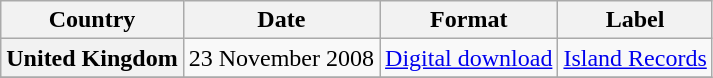<table class="wikitable plainrowheaders">
<tr>
<th scope="col">Country</th>
<th scope="col">Date</th>
<th scope="col">Format</th>
<th scope="col">Label</th>
</tr>
<tr>
<th scope="row">United Kingdom</th>
<td>23 November 2008</td>
<td><a href='#'>Digital download</a></td>
<td><a href='#'>Island Records</a></td>
</tr>
<tr>
</tr>
</table>
